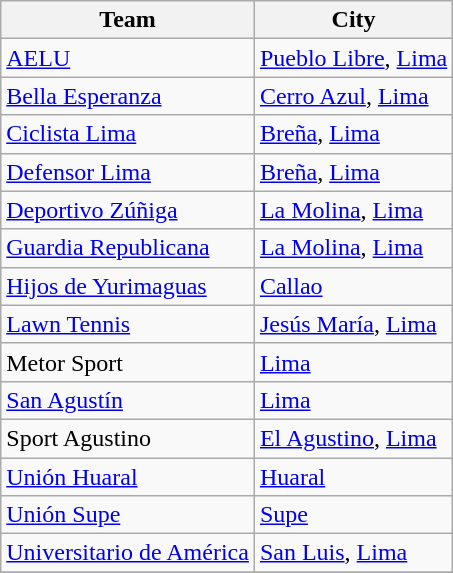<table class="wikitable sortable">
<tr>
<th>Team</th>
<th>City</th>
</tr>
<tr>
<td><a href='#'>AELU</a></td>
<td><a href='#'>Pueblo Libre</a>, <a href='#'>Lima</a></td>
</tr>
<tr>
<td><a href='#'>Bella Esperanza</a></td>
<td><a href='#'>Cerro Azul</a>, <a href='#'>Lima</a></td>
</tr>
<tr>
<td><a href='#'>Ciclista Lima</a></td>
<td><a href='#'>Breña</a>, <a href='#'>Lima</a></td>
</tr>
<tr>
<td><a href='#'>Defensor Lima</a></td>
<td><a href='#'>Breña</a>, <a href='#'>Lima</a></td>
</tr>
<tr>
<td><a href='#'>Deportivo Zúñiga</a></td>
<td><a href='#'>La Molina</a>, <a href='#'>Lima</a></td>
</tr>
<tr>
<td><a href='#'>Guardia Republicana</a></td>
<td><a href='#'>La Molina</a>, <a href='#'>Lima</a></td>
</tr>
<tr>
<td><a href='#'>Hijos de Yurimaguas</a></td>
<td><a href='#'>Callao</a></td>
</tr>
<tr>
<td><a href='#'>Lawn Tennis</a></td>
<td><a href='#'>Jesús María</a>, <a href='#'>Lima</a></td>
</tr>
<tr>
<td>Metor Sport</td>
<td><a href='#'>Lima</a></td>
</tr>
<tr>
<td><a href='#'>San Agustín</a></td>
<td><a href='#'>Lima</a></td>
</tr>
<tr>
<td>Sport Agustino</td>
<td><a href='#'>El Agustino</a>, <a href='#'>Lima</a></td>
</tr>
<tr>
<td><a href='#'>Unión Huaral</a></td>
<td><a href='#'>Huaral</a></td>
</tr>
<tr>
<td><a href='#'>Unión Supe</a></td>
<td><a href='#'>Supe</a></td>
</tr>
<tr>
<td><a href='#'>Universitario de América</a></td>
<td><a href='#'>San Luis</a>, <a href='#'>Lima</a></td>
</tr>
<tr>
</tr>
</table>
